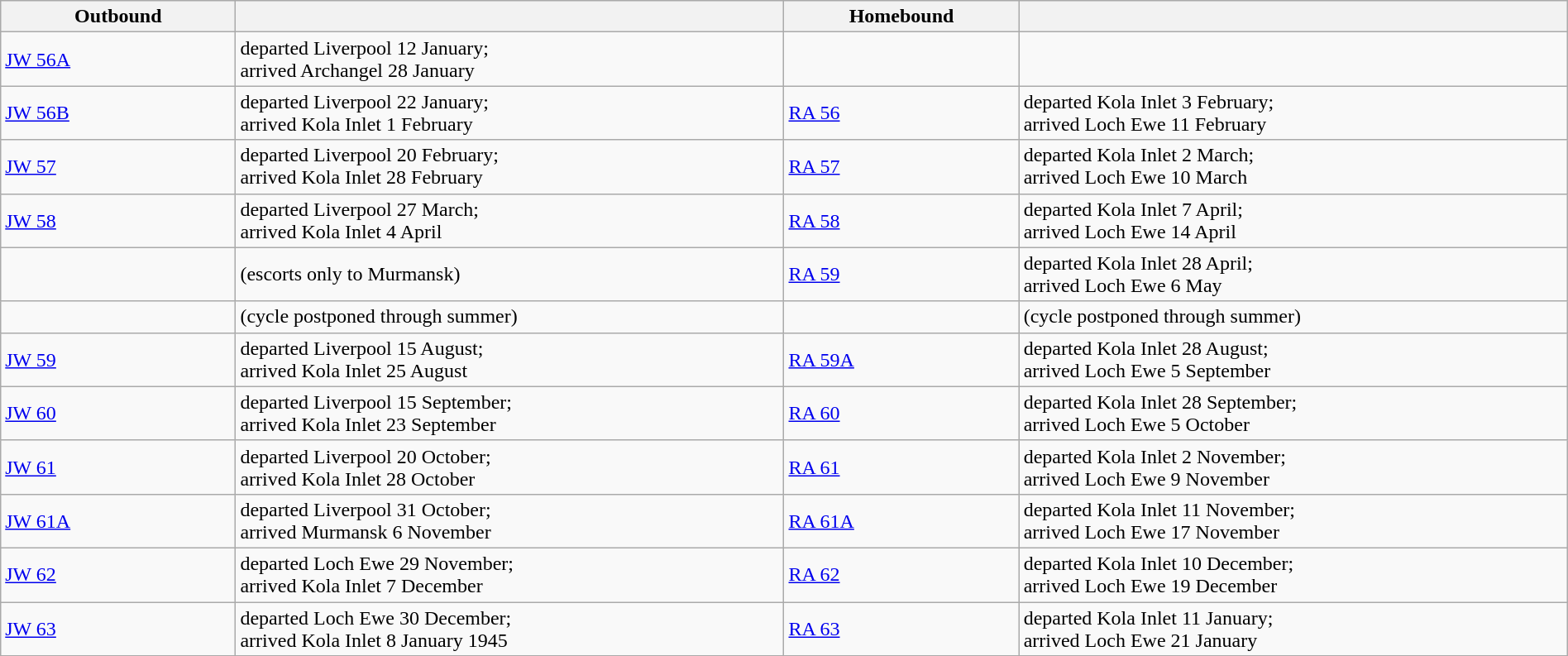<table class="wikitable" width="100%">
<tr>
<th width="15%"><strong>Outbound</strong></th>
<th width="35%"></th>
<th width="15%"><strong>Homebound</strong></th>
<th width="35%"></th>
</tr>
<tr>
<td><a href='#'>JW 56A</a></td>
<td>departed Liverpool 12 January;<br>arrived Archangel 28 January</td>
<td></td>
<td></td>
</tr>
<tr>
<td><a href='#'>JW 56B</a></td>
<td>departed Liverpool 22 January;<br>arrived Kola Inlet 1 February</td>
<td><a href='#'>RA 56</a></td>
<td>departed Kola Inlet 3 February;<br>arrived Loch Ewe 11 February</td>
</tr>
<tr>
<td><a href='#'>JW 57</a></td>
<td>departed Liverpool 20 February;<br>arrived Kola Inlet 28 February</td>
<td><a href='#'>RA 57</a></td>
<td>departed Kola Inlet 2 March;<br>arrived Loch Ewe 10 March</td>
</tr>
<tr>
<td><a href='#'>JW 58</a></td>
<td>departed Liverpool 27 March;<br>arrived Kola Inlet 4 April</td>
<td><a href='#'>RA 58</a></td>
<td>departed Kola Inlet 7 April;<br>arrived Loch Ewe 14 April</td>
</tr>
<tr>
<td></td>
<td>(escorts only to Murmansk)</td>
<td><a href='#'>RA 59</a></td>
<td>departed Kola Inlet 28 April;<br>arrived Loch Ewe 6 May</td>
</tr>
<tr>
<td></td>
<td>(cycle postponed through summer)</td>
<td></td>
<td>(cycle postponed through summer)</td>
</tr>
<tr>
<td><a href='#'>JW 59</a></td>
<td>departed Liverpool 15 August;<br>arrived Kola Inlet 25 August</td>
<td><a href='#'>RA 59A</a></td>
<td>departed Kola Inlet 28 August;<br>arrived Loch Ewe 5 September</td>
</tr>
<tr>
<td><a href='#'>JW 60</a></td>
<td>departed Liverpool 15 September;<br>arrived Kola Inlet 23 September</td>
<td><a href='#'>RA 60</a></td>
<td>departed Kola Inlet 28 September;<br>arrived Loch Ewe 5 October</td>
</tr>
<tr>
<td><a href='#'>JW 61</a></td>
<td>departed Liverpool 20 October;<br>arrived Kola Inlet 28 October</td>
<td><a href='#'>RA 61</a></td>
<td>departed Kola Inlet 2 November;<br>arrived Loch Ewe 9 November</td>
</tr>
<tr>
<td><a href='#'>JW 61A</a></td>
<td>departed Liverpool 31 October;<br>arrived Murmansk 6 November</td>
<td><a href='#'>RA 61A</a></td>
<td>departed Kola Inlet 11 November;<br>arrived Loch Ewe 17 November</td>
</tr>
<tr>
<td><a href='#'>JW 62</a></td>
<td>departed Loch Ewe 29 November;<br>arrived Kola Inlet 7 December</td>
<td><a href='#'>RA 62</a></td>
<td>departed Kola Inlet 10 December;<br>arrived Loch Ewe 19 December</td>
</tr>
<tr>
<td><a href='#'>JW 63</a></td>
<td>departed Loch Ewe 30 December;<br>arrived Kola Inlet 8 January 1945</td>
<td><a href='#'>RA 63</a></td>
<td>departed Kola Inlet 11 January;<br>arrived Loch Ewe 21 January</td>
</tr>
</table>
